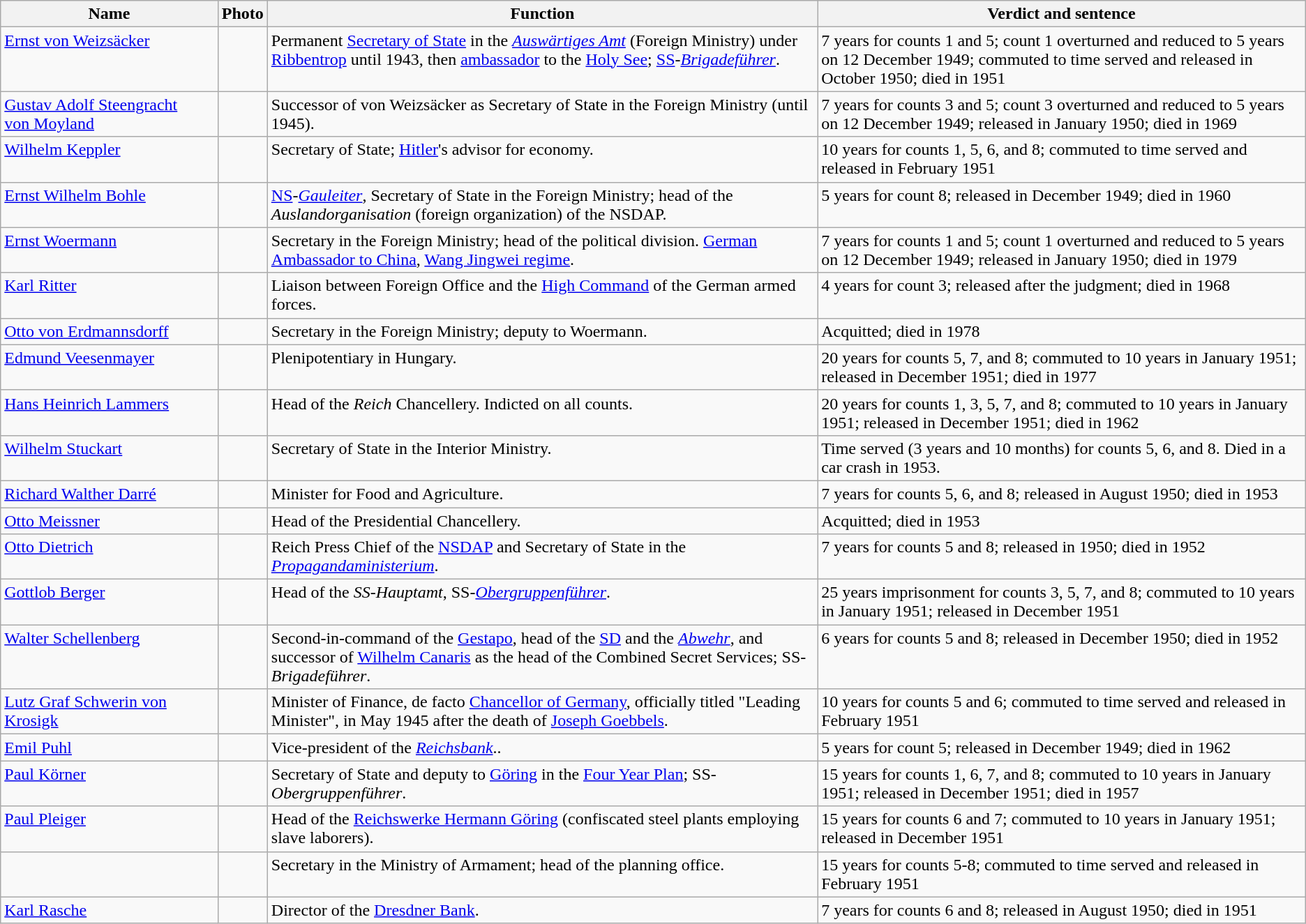<table class="wikitable">
<tr>
<th align="left">Name</th>
<th align=center>Photo</th>
<th align="left">Function</th>
<th align="left">Verdict and sentence</th>
</tr>
<tr>
<td valign="top"><a href='#'>Ernst von Weizsäcker</a></td>
<td></td>
<td valign="top">Permanent <a href='#'>Secretary of State</a> in the <em><a href='#'>Auswärtiges Amt</a></em> (Foreign Ministry) under <a href='#'>Ribbentrop</a> until 1943, then <a href='#'>ambassador</a> to the <a href='#'>Holy See</a>; <a href='#'>SS</a>-<em><a href='#'>Brigadeführer</a></em>.</td>
<td valign="top">7 years for counts 1 and 5; count 1 overturned and reduced to 5 years on 12 December 1949; commuted to time served and released in October 1950; died in 1951</td>
</tr>
<tr>
<td valign="top"><a href='#'>Gustav Adolf Steengracht von Moyland</a></td>
<td></td>
<td valign="top">Successor of von Weizsäcker as Secretary of State in the Foreign Ministry (until 1945).</td>
<td valign="top">7 years for counts 3 and 5; count 3 overturned and reduced to 5 years on 12 December 1949; released in January 1950; died in 1969</td>
</tr>
<tr>
<td valign="top"><a href='#'>Wilhelm Keppler</a></td>
<td></td>
<td valign="top">Secretary of State; <a href='#'>Hitler</a>'s advisor for economy.</td>
<td valign="top">10 years for counts 1, 5, 6, and 8; commuted to time served and released in February 1951</td>
</tr>
<tr>
<td valign="top"><a href='#'>Ernst Wilhelm Bohle</a></td>
<td></td>
<td valign="top"><a href='#'>NS</a>-<em><a href='#'>Gauleiter</a></em>, Secretary of State in the Foreign Ministry; head of the <em>Auslandorganisation</em> (foreign organization) of the NSDAP.</td>
<td valign="top">5 years for count 8; released in December 1949; died in 1960</td>
</tr>
<tr>
<td valign="top"><a href='#'>Ernst Woermann</a></td>
<td></td>
<td valign="top">Secretary in the Foreign Ministry; head of the political division. <a href='#'>German Ambassador to China</a>, <a href='#'>Wang Jingwei regime</a>.</td>
<td valign="top">7 years for counts 1 and 5; count 1 overturned and reduced to 5 years on 12 December 1949; released in January 1950; died in 1979</td>
</tr>
<tr>
<td valign="top"><a href='#'>Karl Ritter</a></td>
<td></td>
<td valign="top">Liaison between Foreign Office and the <a href='#'>High Command</a> of the German armed forces.</td>
<td valign="top">4 years for count 3; released after the judgment; died in 1968</td>
</tr>
<tr>
<td valign="top"><a href='#'>Otto von Erdmannsdorff</a></td>
<td></td>
<td valign="top">Secretary in the Foreign Ministry; deputy to Woermann.</td>
<td valign="top">Acquitted; died in 1978</td>
</tr>
<tr>
<td valign="top"><a href='#'>Edmund Veesenmayer</a></td>
<td></td>
<td valign="top">Plenipotentiary in Hungary.</td>
<td valign="top">20 years for counts 5, 7, and 8; commuted to 10 years in January 1951; released in December 1951; died in 1977</td>
</tr>
<tr>
<td valign="top"><a href='#'>Hans Heinrich Lammers</a></td>
<td></td>
<td valign="top">Head of the <em>Reich</em> Chancellery. Indicted on all counts.</td>
<td valign="top">20 years for counts 1, 3, 5, 7, and 8; commuted to 10 years in January 1951; released in December 1951; died in 1962</td>
</tr>
<tr>
<td valign="top"><a href='#'>Wilhelm Stuckart</a></td>
<td></td>
<td valign="top">Secretary of State in the Interior Ministry.</td>
<td valign="top">Time served (3 years and 10 months) for counts 5, 6, and 8. Died in a car crash in 1953.</td>
</tr>
<tr>
<td valign="top"><a href='#'>Richard Walther Darré</a></td>
<td></td>
<td valign="top">Minister for Food and Agriculture.</td>
<td valign="top">7 years for counts 5, 6, and 8; released in August 1950; died in 1953</td>
</tr>
<tr>
<td valign="top"><a href='#'>Otto Meissner</a></td>
<td></td>
<td valign="top">Head of the Presidential Chancellery.</td>
<td valign="top">Acquitted; died in 1953</td>
</tr>
<tr>
<td valign="top"><a href='#'>Otto Dietrich</a></td>
<td></td>
<td valign="top">Reich Press Chief of the <a href='#'>NSDAP</a> and Secretary of State in the <em><a href='#'>Propagandaministerium</a></em>.</td>
<td valign="top">7 years for counts 5 and 8; released in 1950; died in 1952</td>
</tr>
<tr>
<td valign="top"><a href='#'>Gottlob Berger</a></td>
<td></td>
<td valign="top">Head of the <em>SS-Hauptamt</em>, SS-<em><a href='#'>Obergruppenführer</a></em>.</td>
<td valign="top">25 years imprisonment for counts 3, 5, 7, and 8; commuted to 10 years in January 1951; released in December 1951</td>
</tr>
<tr>
<td valign="top"><a href='#'>Walter Schellenberg</a></td>
<td></td>
<td valign="top">Second-in-command of the <a href='#'>Gestapo</a>, head of the <a href='#'>SD</a> and the <em><a href='#'>Abwehr</a></em>, and successor of <a href='#'>Wilhelm Canaris</a> as the head of the Combined Secret Services; SS-<em>Brigadeführer</em>.</td>
<td valign="top">6 years for counts 5 and 8; released in December 1950; died in 1952</td>
</tr>
<tr>
<td valign="top"><a href='#'>Lutz Graf Schwerin von Krosigk</a></td>
<td></td>
<td valign="top">Minister of Finance, de facto <a href='#'>Chancellor of Germany</a>, officially titled "Leading Minister", in May 1945 after the death of <a href='#'>Joseph Goebbels</a>.</td>
<td valign="top">10 years for counts 5 and 6; commuted to time served and released in February 1951</td>
</tr>
<tr>
<td valign="top"><a href='#'>Emil Puhl</a></td>
<td></td>
<td valign="top">Vice-president of the <em><a href='#'>Reichsbank</a></em>..</td>
<td valign="top">5 years for count 5; released in December 1949; died in 1962</td>
</tr>
<tr>
<td valign="top"><a href='#'>Paul Körner</a></td>
<td></td>
<td valign="top">Secretary of State and deputy to <a href='#'>Göring</a> in the <a href='#'>Four Year Plan</a>; SS-<em>Obergruppenführer</em>.</td>
<td valign="top">15 years for counts 1, 6, 7, and 8; commuted to 10 years in January 1951; released in December 1951; died in 1957</td>
</tr>
<tr>
<td valign="top"><a href='#'>Paul Pleiger</a></td>
<td></td>
<td valign="top">Head of the <a href='#'>Reichswerke Hermann Göring</a> (confiscated steel plants employing slave laborers).</td>
<td valign="top">15 years for counts 6 and 7; commuted to 10 years in January 1951; released in December 1951</td>
</tr>
<tr>
<td valign="top"></td>
<td></td>
<td valign="top">Secretary in the Ministry of Armament; head of the planning office.</td>
<td valign="top">15 years for counts 5-8; commuted to time served and released in February 1951</td>
</tr>
<tr>
<td valign="top"><a href='#'>Karl Rasche</a></td>
<td></td>
<td valign="top">Director of the <a href='#'>Dresdner Bank</a>.</td>
<td valign="top">7 years for counts 6 and 8; released in August 1950; died in 1951</td>
</tr>
</table>
